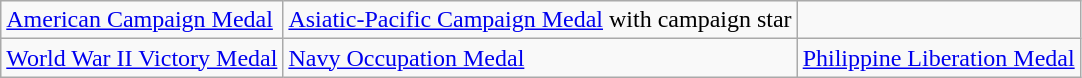<table class="wikitable">
<tr>
<td><a href='#'>American Campaign Medal</a></td>
<td><a href='#'>Asiatic-Pacific Campaign Medal</a> with campaign star</td>
</tr>
<tr align=center)>
<td><a href='#'>World War II Victory Medal</a></td>
<td><a href='#'>Navy Occupation Medal</a></td>
<td><a href='#'>Philippine Liberation Medal</a></td>
</tr>
</table>
